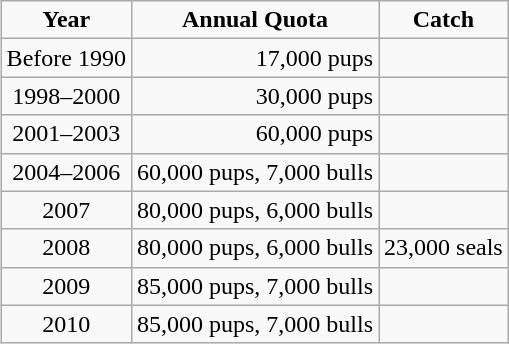<table class="wikitable" style="float:right; margin:10px">
<tr style="text-align:center;">
<td><strong>Year</strong></td>
<td><strong>Annual Quota</strong></td>
<td><strong>Catch</strong></td>
</tr>
<tr>
<td style="text-align:center;">Before 1990</td>
<td style="text-align:right;">17,000 pups</td>
<td style="text-align:right;"></td>
</tr>
<tr>
<td style="text-align:center;">1998–2000</td>
<td style="text-align:right;">30,000 pups</td>
<td style="text-align:right;"></td>
</tr>
<tr>
<td style="text-align:center;">2001–2003</td>
<td style="text-align:right;">60,000 pups</td>
<td style="text-align:right;"></td>
</tr>
<tr>
<td style="text-align:center;">2004–2006</td>
<td style="text-align:right;">60,000 pups, 7,000 bulls</td>
<td style="text-align:right;"></td>
</tr>
<tr>
<td style="text-align:center;">2007</td>
<td style="text-align:right;">80,000 pups, 6,000 bulls</td>
<td style="text-align:right;"></td>
</tr>
<tr>
<td style="text-align:center;">2008</td>
<td style="text-align:right;">80,000 pups, 6,000 bulls</td>
<td style="text-align:right;">23,000 seals</td>
</tr>
<tr>
<td style="text-align:center;">2009</td>
<td style="text-align:right;">85,000 pups, 7,000 bulls</td>
<td style="text-align:right;"></td>
</tr>
<tr>
<td style="text-align:center;">2010</td>
<td style="text-align:right;">85,000 pups, 7,000 bulls</td>
<td style="text-align:right;"></td>
</tr>
</table>
